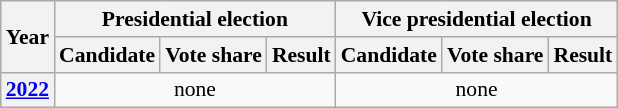<table class="wikitable" style="text-align:center; font-size:90%">
<tr>
<th rowspan="2">Year</th>
<th colspan="3">Presidential election</th>
<th colspan="3">Vice presidential election</th>
</tr>
<tr>
<th>Candidate</th>
<th>Vote share</th>
<th>Result</th>
<th>Candidate</th>
<th>Vote share</th>
<th>Result</th>
</tr>
<tr>
<th><a href='#'>2022</a></th>
<td colspan="3">none</td>
<td colspan="3">none</td>
</tr>
</table>
